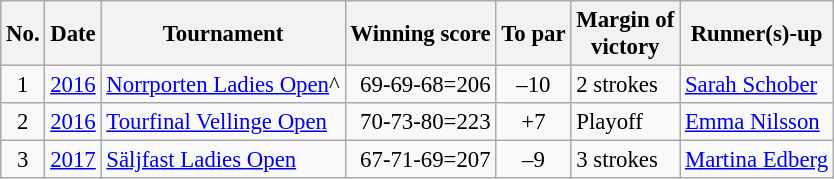<table class="wikitable" style="font-size:95%;">
<tr>
<th>No.</th>
<th>Date</th>
<th>Tournament</th>
<th>Winning score</th>
<th>To par</th>
<th>Margin of<br>victory</th>
<th>Runner(s)-up</th>
</tr>
<tr>
<td align=center>1</td>
<td><a href='#'>2016</a></td>
<td><a href='#'>Norrporten Ladies Open</a>^</td>
<td align=right>69-69-68=206</td>
<td align=center>–10</td>
<td>2 strokes</td>
<td> <a href='#'>Sarah Schober</a></td>
</tr>
<tr>
<td align=center>2</td>
<td><a href='#'>2016</a></td>
<td><a href='#'>Tourfinal Vellinge Open</a></td>
<td align=right>70-73-80=223</td>
<td align=center>+7</td>
<td>Playoff</td>
<td> <a href='#'>Emma Nilsson</a></td>
</tr>
<tr>
<td align=center>3</td>
<td><a href='#'>2017</a></td>
<td><a href='#'>Säljfast Ladies Open</a></td>
<td align=right>67-71-69=207</td>
<td align=center>–9</td>
<td>3 strokes</td>
<td> <a href='#'>Martina Edberg</a></td>
</tr>
</table>
